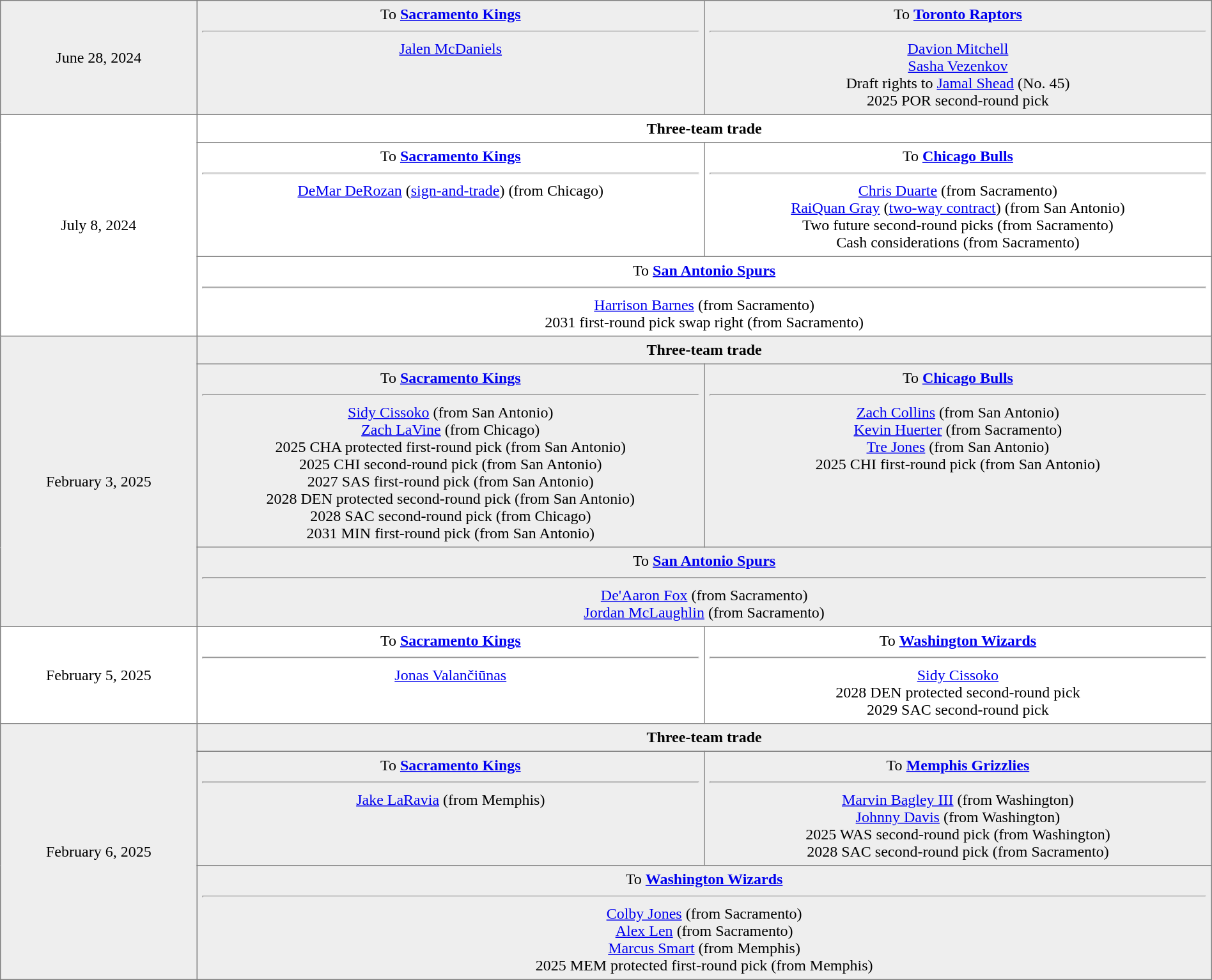<table border="1" style="border-collapse:collapse; text-align:center; width:100%;"  cellpadding="5">
<tr style="background:#eee;">
<td style="width:12%">June 28, 2024</td>
<td style="width:31%; vertical-align:top;">To <strong><a href='#'>Sacramento Kings</a></strong><hr><a href='#'>Jalen McDaniels</a></td>
<td style="width:31%; vertical-align:top;">To <strong><a href='#'>Toronto Raptors</a></strong><hr><a href='#'>Davion Mitchell</a><br><a href='#'>Sasha Vezenkov</a><br>Draft rights to <a href='#'>Jamal Shead</a> (No. 45)<br>2025 POR second-round pick</td>
</tr>
<tr>
<td rowspan=3>July 8, 2024</td>
<td colspan=2><strong>Three-team trade</strong></td>
</tr>
<tr>
<td style="width:31%; vertical-align:top;">To <strong><a href='#'>Sacramento Kings</a></strong><hr><a href='#'>DeMar DeRozan</a> (<a href='#'>sign-and-trade</a>) (from Chicago)</td>
<td style="width:31%; vertical-align:top;">To <strong><a href='#'>Chicago Bulls</a></strong><hr><a href='#'>Chris Duarte</a> (from Sacramento)<br><a href='#'>RaiQuan Gray</a> (<a href='#'>two-way contract</a>) (from San Antonio)<br>Two future second-round picks (from Sacramento)<br>Cash considerations (from Sacramento)</td>
</tr>
<tr>
<td style="width:31%; vertical-align:top;" colspan=2>To <strong><a href='#'>San Antonio Spurs</a></strong><hr><a href='#'>Harrison Barnes</a> (from Sacramento)<br>2031 first-round pick swap right (from Sacramento)</td>
</tr>
<tr style="background:#eee;">
<td rowspan=3>February 3, 2025</td>
<td colspan=2><strong>Three-team trade</strong></td>
</tr>
<tr style="background:#eee;">
<td style="width:31%; vertical-align:top;">To <strong><a href='#'>Sacramento Kings</a></strong><hr><a href='#'>Sidy Cissoko</a> (from San Antonio)<br><a href='#'>Zach LaVine</a> (from Chicago)<br>2025 CHA protected first-round pick (from San Antonio)<br>2025 CHI second-round pick (from San Antonio)<br>2027 SAS first-round pick (from San Antonio)<br>2028 DEN protected second-round pick (from San Antonio)<br>2028 SAC second-round pick (from Chicago)<br>2031 MIN first-round pick (from San Antonio)</td>
<td style="width:31%; vertical-align:top;">To <strong><a href='#'>Chicago Bulls</a></strong><hr><a href='#'>Zach Collins</a> (from San Antonio)<br><a href='#'>Kevin Huerter</a> (from Sacramento)<br><a href='#'>Tre Jones</a> (from San Antonio)<br>2025 CHI first-round pick (from San Antonio)</td>
</tr>
<tr style="background:#eee;">
<td style="width:31%; vertical-align:top;" colspan=2>To <strong><a href='#'>San Antonio Spurs</a></strong><hr><a href='#'>De'Aaron Fox</a> (from Sacramento)<br><a href='#'>Jordan McLaughlin</a> (from Sacramento)</td>
</tr>
<tr>
<td style="width:12%">February 5, 2025</td>
<td style="width:31%; vertical-align:top;">To <strong><a href='#'>Sacramento Kings</a></strong><hr><a href='#'>Jonas Valančiūnas</a></td>
<td style="width:31%; vertical-align:top;">To <strong><a href='#'>Washington Wizards</a></strong><hr><a href='#'>Sidy Cissoko</a><br>2028 DEN protected second-round pick<br>2029 SAC second-round pick</td>
</tr>
<tr style="background:#eee;">
<td rowspan=3>February 6, 2025</td>
<td colspan=2><strong>Three-team trade</strong></td>
</tr>
<tr style="background:#eee;">
<td style="width:31%; vertical-align:top;">To <strong><a href='#'>Sacramento Kings</a></strong><hr><a href='#'>Jake LaRavia</a> (from Memphis)</td>
<td style="width:31%; vertical-align:top;">To <strong><a href='#'>Memphis Grizzlies</a></strong><hr><a href='#'>Marvin Bagley III</a> (from Washington)<br><a href='#'>Johnny Davis</a> (from Washington)<br>2025 WAS second-round pick (from Washington)<br>2028 SAC second-round pick (from Sacramento)</td>
</tr>
<tr style="background:#eee;">
<td style="width:31%; vertical-align:top;" colspan=2>To <strong><a href='#'>Washington Wizards</a></strong><hr><a href='#'>Colby Jones</a> (from Sacramento) <br><a href='#'>Alex Len</a> (from Sacramento)<br><a href='#'>Marcus Smart</a> (from Memphis)<br>2025 MEM protected first-round pick (from Memphis)</td>
</tr>
</table>
